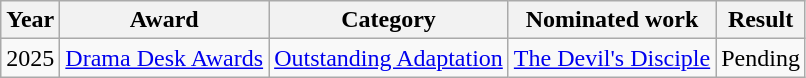<table class="wikitable">
<tr>
<th><strong>Year</strong></th>
<th><strong>Award</strong></th>
<th><strong>Category</strong></th>
<th>Nominated work</th>
<th><strong>Result</strong></th>
</tr>
<tr>
<td>2025</td>
<td><a href='#'>Drama Desk Awards</a></td>
<td><a href='#'>Outstanding Adaptation</a></td>
<td><a href='#'>The Devil's Disciple</a></td>
<td>Pending</td>
</tr>
</table>
